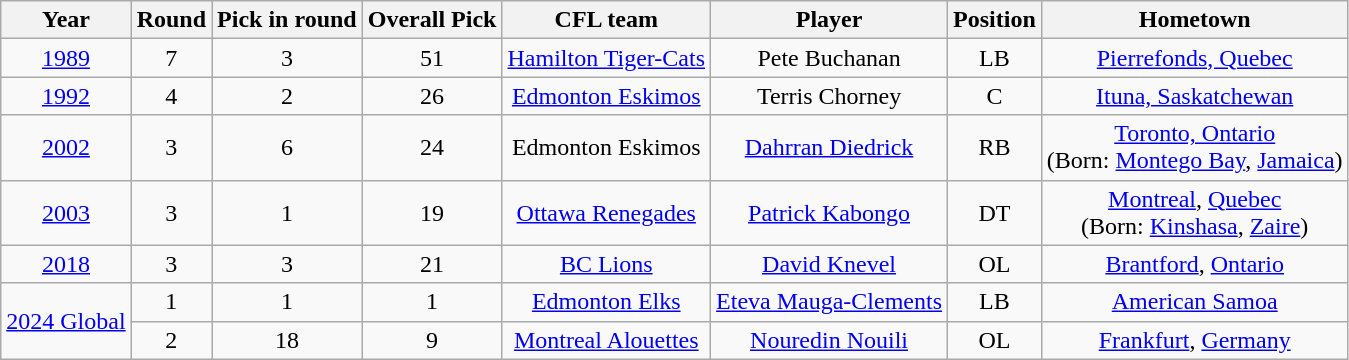<table class="wikitable" style="text-align: center;">
<tr>
<th>Year</th>
<th>Round</th>
<th>Pick in round</th>
<th>Overall Pick</th>
<th>CFL team</th>
<th>Player</th>
<th>Position</th>
<th>Hometown</th>
</tr>
<tr>
<td><a href='#'>1989</a></td>
<td>7</td>
<td>3</td>
<td>51</td>
<td><a href='#'>Hamilton Tiger-Cats</a></td>
<td>Pete Buchanan</td>
<td>LB</td>
<td><a href='#'>Pierrefonds, Quebec</a></td>
</tr>
<tr>
<td><a href='#'>1992</a></td>
<td>4</td>
<td>2</td>
<td>26</td>
<td><a href='#'>Edmonton Eskimos</a></td>
<td>Terris Chorney</td>
<td>C</td>
<td><a href='#'>Ituna, Saskatchewan</a></td>
</tr>
<tr>
<td><a href='#'>2002</a></td>
<td>3</td>
<td>6</td>
<td>24</td>
<td>Edmonton Eskimos</td>
<td><a href='#'>Dahrran Diedrick</a></td>
<td>RB</td>
<td><a href='#'>Toronto, Ontario</a><br>(Born: <a href='#'>Montego Bay</a>, <a href='#'>Jamaica</a>)</td>
</tr>
<tr>
<td><a href='#'>2003</a></td>
<td>3</td>
<td>1</td>
<td>19</td>
<td><a href='#'>Ottawa Renegades</a></td>
<td><a href='#'>Patrick Kabongo</a></td>
<td>DT</td>
<td><a href='#'>Montreal</a>, <a href='#'>Quebec</a><br>(Born: <a href='#'>Kinshasa</a>, <a href='#'>Zaire</a>)</td>
</tr>
<tr>
<td><a href='#'>2018</a></td>
<td>3</td>
<td>3</td>
<td>21</td>
<td><a href='#'>BC Lions</a></td>
<td><a href='#'>David Knevel</a></td>
<td>OL</td>
<td><a href='#'>Brantford</a>, <a href='#'>Ontario</a></td>
</tr>
<tr>
<td rowspan=2><a href='#'>2024 Global</a></td>
<td>1</td>
<td>1</td>
<td>1</td>
<td><a href='#'>Edmonton Elks</a></td>
<td><a href='#'>Eteva Mauga-Clements</a></td>
<td>LB</td>
<td><a href='#'>American Samoa</a></td>
</tr>
<tr>
<td>2</td>
<td>18</td>
<td>9</td>
<td><a href='#'>Montreal Alouettes</a></td>
<td><a href='#'>Nouredin Nouili</a></td>
<td>OL</td>
<td><a href='#'>Frankfurt</a>, <a href='#'>Germany</a></td>
</tr>
</table>
